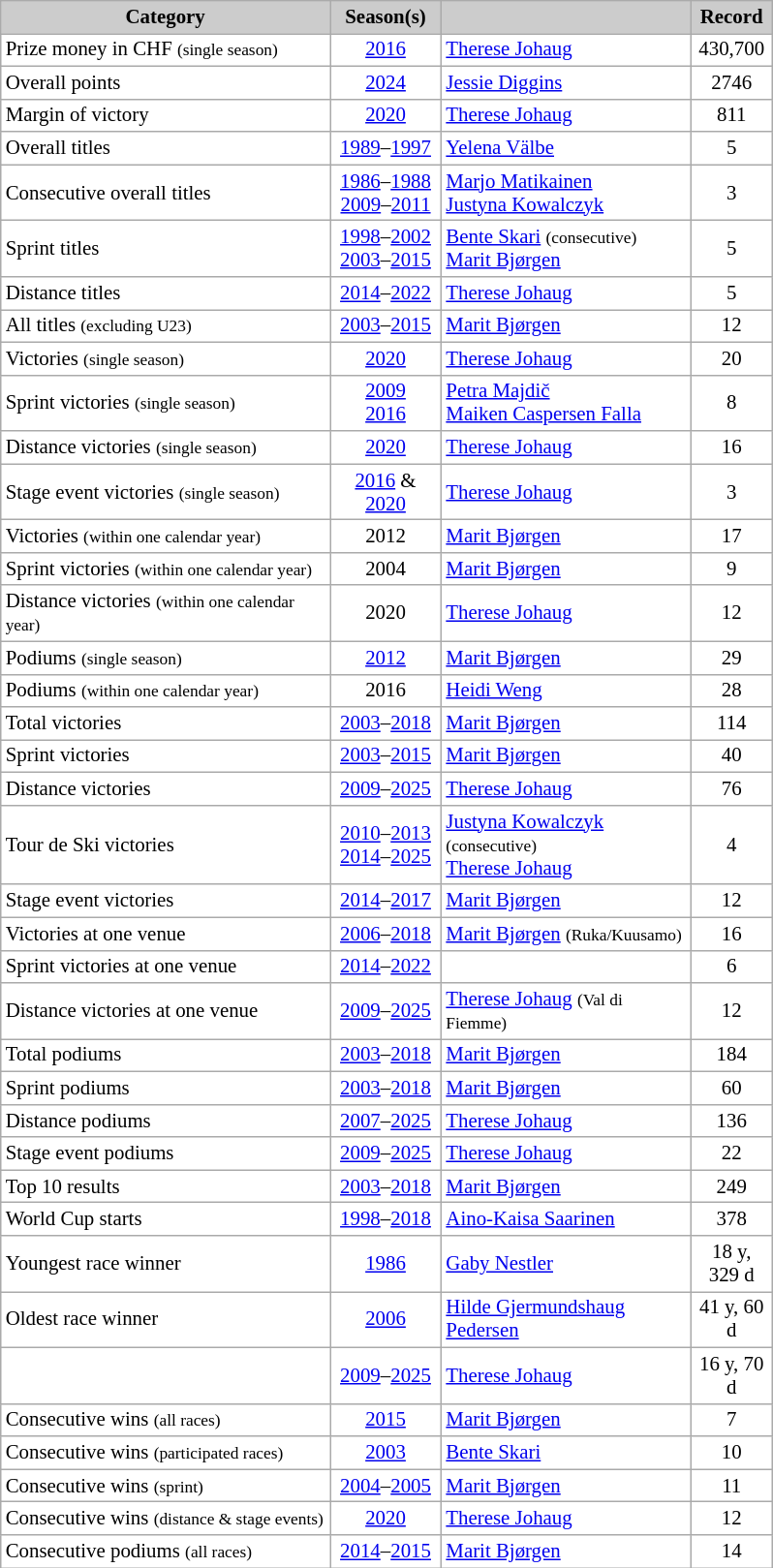<table class="wikitable sortable" style="font-size:87%; text-align:left; border:grey solid 1px; border-collapse:collapse; background:#ffffff">
<tr style="background:#ccc; text-align:center;">
<th style="background-color: #ccc;" width="220">Category</th>
<th style="background-color: #ccc;" width="70">Season(s)</th>
<th style="background-color: #ccc;" width="165"></th>
<th style="background-color: #ccc;" width="50">Record</th>
</tr>
<tr>
<td>Prize money in CHF <small>(single season)</small></td>
<td align=center><a href='#'>2016</a></td>
<td> <a href='#'>Therese Johaug</a></td>
<td align=center>430,700</td>
</tr>
<tr>
<td>Overall points</td>
<td align=center><a href='#'>2024</a></td>
<td> <a href='#'>Jessie Diggins</a></td>
<td align=center>2746</td>
</tr>
<tr>
<td>Margin of victory</td>
<td align=center><a href='#'>2020</a></td>
<td> <a href='#'>Therese Johaug</a></td>
<td align=center>811</td>
</tr>
<tr>
<td>Overall titles</td>
<td align=center><a href='#'>1989</a>–<a href='#'>1997</a></td>
<td> <a href='#'>Yelena Välbe</a></td>
<td align=center>5</td>
</tr>
<tr>
<td>Consecutive overall titles</td>
<td align=center><a href='#'>1986</a>–<a href='#'>1988</a><br><a href='#'>2009</a>–<a href='#'>2011</a></td>
<td> <a href='#'>Marjo Matikainen</a><br> <a href='#'>Justyna Kowalczyk</a></td>
<td align=center>3</td>
</tr>
<tr>
<td>Sprint titles</td>
<td align=center><a href='#'>1998</a>–<a href='#'>2002</a><br><a href='#'>2003</a>–<a href='#'>2015</a></td>
<td> <a href='#'>Bente Skari</a> <small>(consecutive)</small><br> <a href='#'>Marit Bjørgen</a></td>
<td align=center>5</td>
</tr>
<tr>
<td>Distance titles</td>
<td align=center><a href='#'>2014</a>–<a href='#'>2022</a></td>
<td> <a href='#'>Therese Johaug</a></td>
<td align=center>5</td>
</tr>
<tr>
<td>All titles <small>(excluding U23)</small></td>
<td align=center><a href='#'>2003</a>–<a href='#'>2015</a></td>
<td> <a href='#'>Marit Bjørgen</a></td>
<td align=center>12</td>
</tr>
<tr>
<td>Victories <small>(single season)</small></td>
<td align=center><a href='#'>2020</a></td>
<td> <a href='#'>Therese Johaug</a></td>
<td align=center>20</td>
</tr>
<tr>
<td>Sprint victories <small>(single season)</small></td>
<td align=center><a href='#'>2009</a><br><a href='#'>2016</a></td>
<td> <a href='#'>Petra Majdič</a><br> <a href='#'>Maiken Caspersen Falla</a></td>
<td align=center>8</td>
</tr>
<tr>
<td>Distance victories <small>(single season)</small></td>
<td align=center><a href='#'>2020</a></td>
<td> <a href='#'>Therese Johaug</a></td>
<td align=center>16</td>
</tr>
<tr>
<td>Stage event victories <small>(single season)</small></td>
<td align=center><a href='#'>2016</a> & <a href='#'>2020</a></td>
<td> <a href='#'>Therese Johaug</a></td>
<td align=center>3</td>
</tr>
<tr>
<td>Victories <small>(within one calendar year)</small></td>
<td align=center>2012</td>
<td> <a href='#'>Marit Bjørgen</a></td>
<td align=center>17</td>
</tr>
<tr>
<td>Sprint victories <small>(within one calendar year)</small></td>
<td align=center>2004</td>
<td> <a href='#'>Marit Bjørgen</a></td>
<td align=center>9</td>
</tr>
<tr>
<td>Distance victories <small>(within one calendar year)</small></td>
<td align=center>2020</td>
<td> <a href='#'>Therese Johaug</a></td>
<td align=center>12</td>
</tr>
<tr>
<td>Podiums <small>(single season)</small></td>
<td align=center><a href='#'>2012</a></td>
<td> <a href='#'>Marit Bjørgen</a></td>
<td align=center>29</td>
</tr>
<tr>
<td>Podiums <small>(within one calendar year)</small></td>
<td align=center>2016</td>
<td> <a href='#'>Heidi Weng</a></td>
<td align=center>28</td>
</tr>
<tr>
<td>Total victories</td>
<td align=center><a href='#'>2003</a>–<a href='#'>2018</a></td>
<td> <a href='#'>Marit Bjørgen</a></td>
<td align=center>114</td>
</tr>
<tr>
<td>Sprint victories</td>
<td align=center><a href='#'>2003</a>–<a href='#'>2015</a></td>
<td> <a href='#'>Marit Bjørgen</a></td>
<td align=center>40</td>
</tr>
<tr>
<td>Distance victories</td>
<td align=center><a href='#'>2009</a>–<a href='#'>2025</a></td>
<td> <a href='#'>Therese Johaug</a></td>
<td align=center>76</td>
</tr>
<tr>
<td>Tour de Ski victories</td>
<td align=center><a href='#'>2010</a>–<a href='#'>2013</a><br><a href='#'>2014</a>–<a href='#'>2025</a></td>
<td> <a href='#'>Justyna Kowalczyk</a> <small>(consecutive)</small><br> <a href='#'>Therese Johaug</a></td>
<td align=center>4</td>
</tr>
<tr>
<td>Stage event victories</td>
<td align=center><a href='#'>2014</a>–<a href='#'>2017</a></td>
<td> <a href='#'>Marit Bjørgen</a></td>
<td align=center>12</td>
</tr>
<tr>
<td>Victories at one venue</td>
<td align=center><a href='#'>2006</a>–<a href='#'>2018</a></td>
<td> <a href='#'>Marit Bjørgen</a> <small>(Ruka/Kuusamo)</small></td>
<td align=center>16</td>
</tr>
<tr>
<td>Sprint victories at one venue</td>
<td align=center><a href='#'>2014</a>–<a href='#'>2022</a></td>
<td></td>
<td align=center>6</td>
</tr>
<tr>
<td>Distance victories at one venue</td>
<td align=center><a href='#'>2009</a>–<a href='#'>2025</a></td>
<td> <a href='#'>Therese Johaug</a> <small>(Val di Fiemme)</small></td>
<td align=center>12</td>
</tr>
<tr>
<td>Total podiums</td>
<td align=center><a href='#'>2003</a>–<a href='#'>2018</a></td>
<td> <a href='#'>Marit Bjørgen</a></td>
<td align=center>184</td>
</tr>
<tr>
<td>Sprint podiums</td>
<td align=center><a href='#'>2003</a>–<a href='#'>2018</a></td>
<td> <a href='#'>Marit Bjørgen</a></td>
<td align=center>60</td>
</tr>
<tr>
<td>Distance podiums</td>
<td align=center><a href='#'>2007</a>–<a href='#'>2025</a></td>
<td> <a href='#'>Therese Johaug</a></td>
<td align=center>136</td>
</tr>
<tr>
<td>Stage event podiums</td>
<td align=center><a href='#'>2009</a>–<a href='#'>2025</a></td>
<td> <a href='#'>Therese Johaug</a></td>
<td align=center>22</td>
</tr>
<tr>
<td>Top 10 results</td>
<td align=center><a href='#'>2003</a>–<a href='#'>2018</a></td>
<td> <a href='#'>Marit Bjørgen</a></td>
<td align=center>249</td>
</tr>
<tr>
<td>World Cup starts</td>
<td align=center><a href='#'>1998</a>–<a href='#'>2018</a></td>
<td> <a href='#'>Aino-Kaisa Saarinen</a></td>
<td align=center>378 </td>
</tr>
<tr>
<td>Youngest race winner</td>
<td align=center><a href='#'>1986</a></td>
<td> <a href='#'>Gaby Nestler</a></td>
<td align=center>18 y, 329 d</td>
</tr>
<tr>
<td>Oldest race winner</td>
<td align=center><a href='#'>2006</a></td>
<td> <a href='#'>Hilde Gjermundshaug Pedersen</a></td>
<td align=center>41 y, 60 d</td>
</tr>
<tr>
<td></td>
<td align=center><a href='#'>2009</a>–<a href='#'>2025</a></td>
<td> <a href='#'>Therese Johaug</a></td>
<td align=center>16 y, 70 d</td>
</tr>
<tr>
<td>Consecutive wins <small>(all races)</small></td>
<td align=center><a href='#'>2015</a></td>
<td> <a href='#'>Marit Bjørgen</a></td>
<td align=center>7</td>
</tr>
<tr>
<td>Consecutive wins <small>(participated races)</small></td>
<td align=center><a href='#'>2003</a></td>
<td> <a href='#'>Bente Skari</a></td>
<td align=center>10</td>
</tr>
<tr>
<td>Consecutive wins <small>(sprint)</small></td>
<td align=center><a href='#'>2004</a>–<a href='#'>2005</a></td>
<td> <a href='#'>Marit Bjørgen</a></td>
<td align=center>11</td>
</tr>
<tr>
<td>Consecutive wins <small>(distance & stage events)</small></td>
<td align=center><a href='#'>2020</a></td>
<td> <a href='#'>Therese Johaug</a></td>
<td align=center>12</td>
</tr>
<tr>
<td>Consecutive podiums <small>(all races)</small></td>
<td align=center><a href='#'>2014</a>–<a href='#'>2015</a></td>
<td> <a href='#'>Marit Bjørgen</a></td>
<td align=center>14</td>
</tr>
</table>
